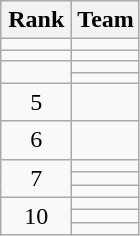<table class="wikitable" style="text-align: center;">
<tr>
<th width=40>Rank</th>
<th>Team</th>
</tr>
<tr>
<td></td>
<td align=left></td>
</tr>
<tr>
<td></td>
<td align=left></td>
</tr>
<tr>
<td rowspan=2></td>
<td align=left></td>
</tr>
<tr>
<td align=left></td>
</tr>
<tr>
<td>5</td>
<td align=left></td>
</tr>
<tr>
<td>6</td>
<td align=left></td>
</tr>
<tr>
<td rowspan=3>7</td>
<td align=left></td>
</tr>
<tr>
<td align=left></td>
</tr>
<tr>
<td align=left></td>
</tr>
<tr>
<td rowspan=3>10</td>
<td align=left></td>
</tr>
<tr>
<td align=left></td>
</tr>
<tr>
<td align=left></td>
</tr>
</table>
